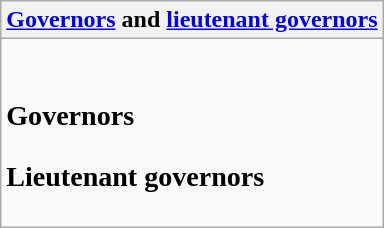<table class="wikitable collapsible collapsed">
<tr>
<th><a href='#'>Governors</a> and <a href='#'>lieutenant governors</a></th>
</tr>
<tr>
<td><br><h3>Governors</h3><h3>Lieutenant governors</h3></td>
</tr>
</table>
